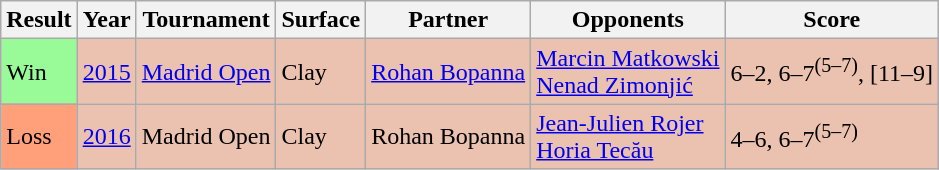<table class="sortable wikitable">
<tr>
<th style="width:40px">Result</th>
<th>Year</th>
<th>Tournament</th>
<th>Surface</th>
<th>Partner</th>
<th>Opponents</th>
<th class="unsortable">Score</th>
</tr>
<tr bgcolor=ebc2af>
<td bgcolor=#98FB98>Win</td>
<td><a href='#'>2015</a></td>
<td><a href='#'>Madrid Open</a></td>
<td>Clay</td>
<td> <a href='#'>Rohan Bopanna</a></td>
<td> <a href='#'>Marcin Matkowski</a><br> <a href='#'>Nenad Zimonjić</a></td>
<td>6–2, 6–7<sup>(5–7)</sup>, [11–9]</td>
</tr>
<tr bgcolor=ebc2af>
<td style="background:#ffa07a;">Loss</td>
<td><a href='#'>2016</a></td>
<td>Madrid Open</td>
<td>Clay</td>
<td> Rohan Bopanna</td>
<td> <a href='#'>Jean-Julien Rojer</a><br> <a href='#'>Horia Tecău</a></td>
<td>4–6, 6–7<sup>(5–7)</sup></td>
</tr>
</table>
